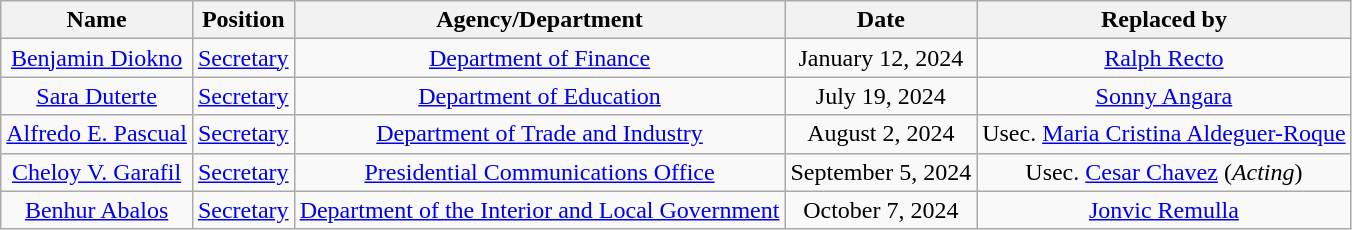<table class="wikitable sortable" style="text-align:center;">
<tr>
<th scope="col">Name</th>
<th scope="col">Position</th>
<th scope="col">Agency/Department</th>
<th scope="col">Date</th>
<th scope="col">Replaced by</th>
</tr>
<tr>
<td><a href='#'>Benjamin Diokno</a></td>
<td><a href='#'>Secretary</a></td>
<td><a href='#'>Department of Finance</a></td>
<td>January 12, 2024</td>
<td><a href='#'>Ralph Recto</a></td>
</tr>
<tr>
<td><a href='#'>Sara Duterte</a></td>
<td><a href='#'>Secretary</a></td>
<td><a href='#'>Department of Education</a></td>
<td>July 19, 2024</td>
<td><a href='#'>Sonny Angara</a></td>
</tr>
<tr>
<td><a href='#'>Alfredo E. Pascual</a></td>
<td><a href='#'>Secretary</a></td>
<td><a href='#'>Department of Trade and Industry</a></td>
<td>August 2, 2024</td>
<td>Usec. <a href='#'>Maria Cristina Aldeguer-Roque</a></td>
</tr>
<tr>
<td><a href='#'>Cheloy V. Garafil</a></td>
<td><a href='#'>Secretary</a></td>
<td><a href='#'>Presidential Communications Office</a></td>
<td>September 5, 2024</td>
<td>Usec. <a href='#'>Cesar Chavez</a> (<em>Acting</em>)</td>
</tr>
<tr>
<td><a href='#'>Benhur Abalos</a></td>
<td><a href='#'>Secretary</a></td>
<td><a href='#'>Department of the Interior and Local Government</a></td>
<td>October 7, 2024</td>
<td><a href='#'>Jonvic Remulla</a></td>
</tr>
</table>
